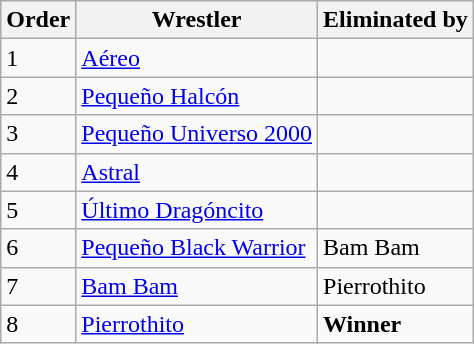<table class="wikitable sortable">
<tr>
<th>Order</th>
<th>Wrestler</th>
<th>Eliminated by</th>
</tr>
<tr>
<td>1</td>
<td><a href='#'>Aéreo</a></td>
<td> </td>
</tr>
<tr>
<td>2</td>
<td><a href='#'>Pequeño Halcón</a></td>
<td> </td>
</tr>
<tr>
<td>3</td>
<td><a href='#'>Pequeño Universo 2000</a></td>
<td> </td>
</tr>
<tr>
<td>4</td>
<td><a href='#'>Astral</a></td>
<td> </td>
</tr>
<tr>
<td>5</td>
<td><a href='#'>Último Dragóncito</a></td>
<td> </td>
</tr>
<tr>
<td>6</td>
<td><a href='#'>Pequeño Black Warrior</a></td>
<td>Bam Bam</td>
</tr>
<tr>
<td>7</td>
<td><a href='#'>Bam Bam</a></td>
<td>Pierrothito</td>
</tr>
<tr>
<td>8</td>
<td><a href='#'>Pierrothito</a></td>
<td><strong>Winner</strong></td>
</tr>
</table>
